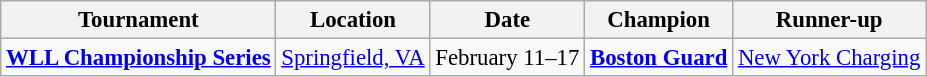<table class="wikitable plainrowheaders" style="font-size:95%">
<tr>
<th scope="col">Tournament</th>
<th scope="col">Location</th>
<th scope="col">Date</th>
<th scope="col"> Champion</th>
<th scope="col"> Runner-up</th>
</tr>
<tr>
<th scope="row" style="background:#f8f9fa"><strong><a href='#'>WLL Championship Series</a></strong></th>
<td><a href='#'>Springfield, VA</a></td>
<td>February 11–17</td>
<td><strong><a href='#'>Boston Guard</a></strong></td>
<td><a href='#'>New York Charging</a></td>
</tr>
</table>
